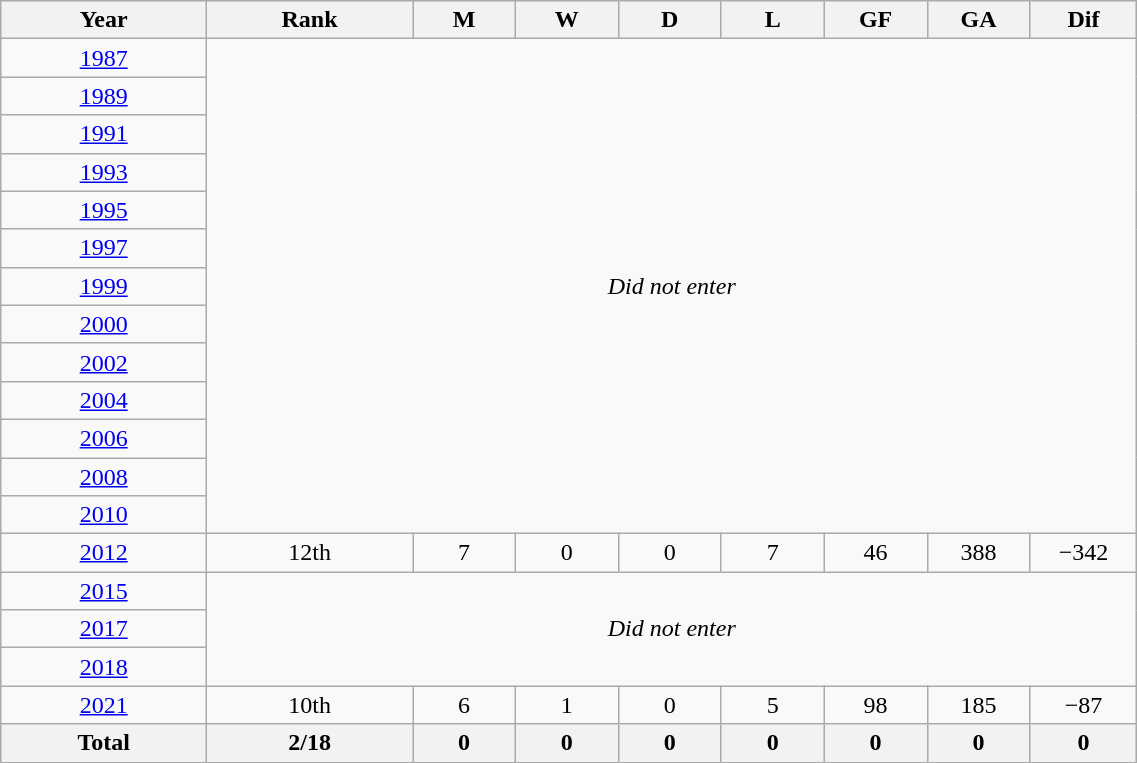<table class="wikitable sortable" width=60% style="text-align:center">
<tr>
<th width=10%>Year</th>
<th width=10%>Rank</th>
<th width=5%>M</th>
<th width=5%>W</th>
<th width=5%>D</th>
<th width=5%>L</th>
<th width=5%>GF</th>
<th width=5%>GA</th>
<th width=5%>Dif</th>
</tr>
<tr>
<td style=text-align=left> <a href='#'>1987</a></td>
<td rowspan=13 colspan=8><em>Did not enter</em></td>
</tr>
<tr>
<td style=text-align=left> <a href='#'>1989</a></td>
</tr>
<tr>
<td style=text-align=left> <a href='#'>1991</a></td>
</tr>
<tr>
<td style=text-align=left> <a href='#'>1993</a></td>
</tr>
<tr>
<td style=text-align=left> <a href='#'>1995</a></td>
</tr>
<tr>
<td style=text-align=left> <a href='#'>1997</a></td>
</tr>
<tr>
<td style=text-align=left> <a href='#'>1999</a></td>
</tr>
<tr>
<td style=text-align=left> <a href='#'>2000</a></td>
</tr>
<tr>
<td style=text-align=left> <a href='#'>2002</a></td>
</tr>
<tr>
<td style=text-align=left> <a href='#'>2004</a></td>
</tr>
<tr>
<td style=text-align=left> <a href='#'>2006</a></td>
</tr>
<tr>
<td style=text-align=left> <a href='#'>2008</a></td>
</tr>
<tr>
<td style=text-align=left> <a href='#'>2010</a></td>
</tr>
<tr>
<td style=text-align=left> <a href='#'>2012</a></td>
<td>12th</td>
<td>7</td>
<td>0</td>
<td>0</td>
<td>7</td>
<td>46</td>
<td>388</td>
<td>−342</td>
</tr>
<tr>
<td style=text-align=left> <a href='#'>2015</a></td>
<td rowspan=3 colspan=9><em>Did not enter</em></td>
</tr>
<tr>
<td style=text-align=left> <a href='#'>2017</a></td>
</tr>
<tr>
<td style=text-align=left> <a href='#'>2018</a></td>
</tr>
<tr>
<td style=text-align=left> <a href='#'>2021</a></td>
<td>10th</td>
<td>6</td>
<td>1</td>
<td>0</td>
<td>5</td>
<td>98</td>
<td>185</td>
<td>−87</td>
</tr>
<tr>
<th align=center>Total</th>
<th>2/18</th>
<th>0</th>
<th>0</th>
<th>0</th>
<th>0</th>
<th>0</th>
<th>0</th>
<th>0</th>
</tr>
</table>
